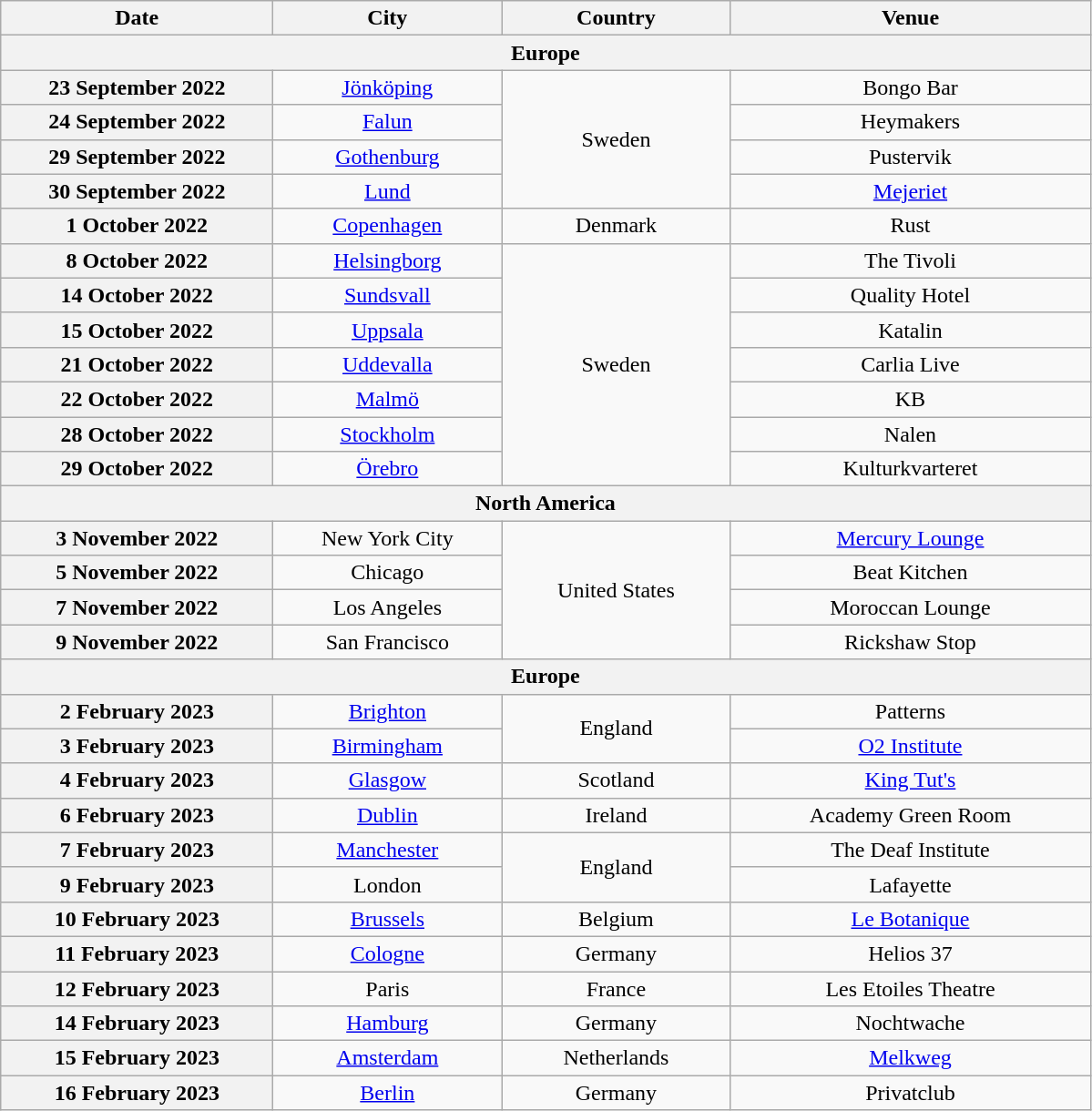<table class="wikitable plainrowheaders" style="text-align:center;">
<tr>
<th scope="col" style="width:12em;">Date</th>
<th scope="col" style="width:10em;">City</th>
<th scope="col" style="width:10em;">Country</th>
<th scope="col" style="width:16em;">Venue</th>
</tr>
<tr>
<th colspan="4">Europe</th>
</tr>
<tr>
<th scope="row" style="text-align:center;">23 September 2022</th>
<td><a href='#'>Jönköping</a></td>
<td rowspan="4">Sweden</td>
<td>Bongo Bar</td>
</tr>
<tr>
<th scope="row" style="text-align:center;">24 September 2022</th>
<td><a href='#'>Falun</a></td>
<td>Heymakers</td>
</tr>
<tr>
<th scope="row" style="text-align:center;">29 September 2022</th>
<td><a href='#'>Gothenburg</a></td>
<td>Pustervik</td>
</tr>
<tr>
<th scope="row" style="text-align:center;">30 September 2022</th>
<td><a href='#'>Lund</a></td>
<td><a href='#'>Mejeriet</a></td>
</tr>
<tr>
<th scope="row" style="text-align:center;">1 October 2022</th>
<td><a href='#'>Copenhagen</a></td>
<td>Denmark</td>
<td>Rust</td>
</tr>
<tr>
<th scope="row" style="text-align:center;">8 October 2022</th>
<td><a href='#'>Helsingborg</a></td>
<td rowspan="7">Sweden</td>
<td>The Tivoli</td>
</tr>
<tr>
<th scope="row" style="text-align:center;">14 October 2022</th>
<td><a href='#'>Sundsvall</a></td>
<td>Quality Hotel</td>
</tr>
<tr>
<th scope="row" style="text-align:center;">15 October 2022</th>
<td><a href='#'>Uppsala</a></td>
<td>Katalin</td>
</tr>
<tr>
<th scope="row" style="text-align:center;">21 October 2022</th>
<td><a href='#'>Uddevalla</a></td>
<td>Carlia Live</td>
</tr>
<tr>
<th scope="row" style="text-align:center;">22 October 2022</th>
<td><a href='#'>Malmö</a></td>
<td>KB</td>
</tr>
<tr>
<th scope="row" style="text-align:center;">28 October 2022</th>
<td><a href='#'>Stockholm</a></td>
<td>Nalen</td>
</tr>
<tr>
<th scope="row" style="text-align:center;">29 October 2022</th>
<td><a href='#'>Örebro</a></td>
<td>Kulturkvarteret</td>
</tr>
<tr>
<th colspan="4">North America</th>
</tr>
<tr>
<th scope="row" style="text-align:center;">3 November 2022</th>
<td>New York City</td>
<td rowspan="4">United States</td>
<td><a href='#'>Mercury Lounge</a></td>
</tr>
<tr>
<th scope="row" style="text-align:center;">5 November 2022</th>
<td>Chicago</td>
<td>Beat Kitchen</td>
</tr>
<tr>
<th scope="row" style="text-align:center;">7 November 2022</th>
<td>Los Angeles</td>
<td>Moroccan Lounge</td>
</tr>
<tr>
<th scope="row" style="text-align:center;">9 November 2022</th>
<td>San Francisco</td>
<td>Rickshaw Stop</td>
</tr>
<tr>
<th colspan="4">Europe</th>
</tr>
<tr>
<th scope="row" style="text-align:center;">2 February 2023</th>
<td><a href='#'>Brighton</a></td>
<td rowspan="2">England</td>
<td>Patterns</td>
</tr>
<tr>
<th scope="row" style="text-align:center;">3 February 2023</th>
<td><a href='#'>Birmingham</a></td>
<td><a href='#'>O2 Institute</a></td>
</tr>
<tr>
<th scope="row" style="text-align:center;">4 February 2023</th>
<td><a href='#'>Glasgow</a></td>
<td>Scotland</td>
<td><a href='#'>King Tut's</a></td>
</tr>
<tr>
<th scope="row" style="text-align:center;">6 February 2023</th>
<td><a href='#'>Dublin</a></td>
<td>Ireland</td>
<td>Academy Green Room</td>
</tr>
<tr>
<th scope="row" style="text-align:center;">7 February 2023</th>
<td><a href='#'>Manchester</a></td>
<td rowspan="2">England</td>
<td>The Deaf Institute</td>
</tr>
<tr>
<th scope="row" style="text-align:center;">9 February 2023</th>
<td>London</td>
<td>Lafayette</td>
</tr>
<tr>
<th scope="row" style="text-align:center;">10 February 2023</th>
<td><a href='#'>Brussels</a></td>
<td>Belgium</td>
<td><a href='#'>Le Botanique</a></td>
</tr>
<tr>
<th scope="row" style="text-align:center;">11 February 2023</th>
<td><a href='#'>Cologne</a></td>
<td>Germany</td>
<td>Helios 37</td>
</tr>
<tr>
<th scope="row" style="text-align:center;">12 February 2023</th>
<td>Paris</td>
<td>France</td>
<td>Les Etoiles Theatre</td>
</tr>
<tr>
<th scope="row" style="text-align:center;">14 February 2023</th>
<td><a href='#'>Hamburg</a></td>
<td>Germany</td>
<td>Nochtwache</td>
</tr>
<tr>
<th scope="row" style="text-align:center;">15 February 2023</th>
<td><a href='#'>Amsterdam</a></td>
<td>Netherlands</td>
<td><a href='#'>Melkweg</a></td>
</tr>
<tr>
<th scope="row" style="text-align:center;">16 February 2023</th>
<td><a href='#'>Berlin</a></td>
<td>Germany</td>
<td>Privatclub</td>
</tr>
</table>
